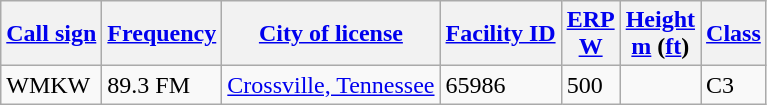<table class="wikitable sortable">
<tr>
<th><a href='#'>Call sign</a></th>
<th data-sort-type="number"><a href='#'>Frequency</a></th>
<th><a href='#'>City of license</a></th>
<th><a href='#'>Facility ID</a></th>
<th data-sort-type="number"><a href='#'>ERP</a><br><a href='#'>W</a></th>
<th data-sort-type="number"><a href='#'>Height</a><br><a href='#'>m</a> (<a href='#'>ft</a>)</th>
<th><a href='#'>Class</a></th>
</tr>
<tr>
<td>WMKW</td>
<td>89.3 FM</td>
<td><a href='#'>Crossville, Tennessee</a></td>
<td>65986</td>
<td>500</td>
<td></td>
<td>C3</td>
</tr>
</table>
